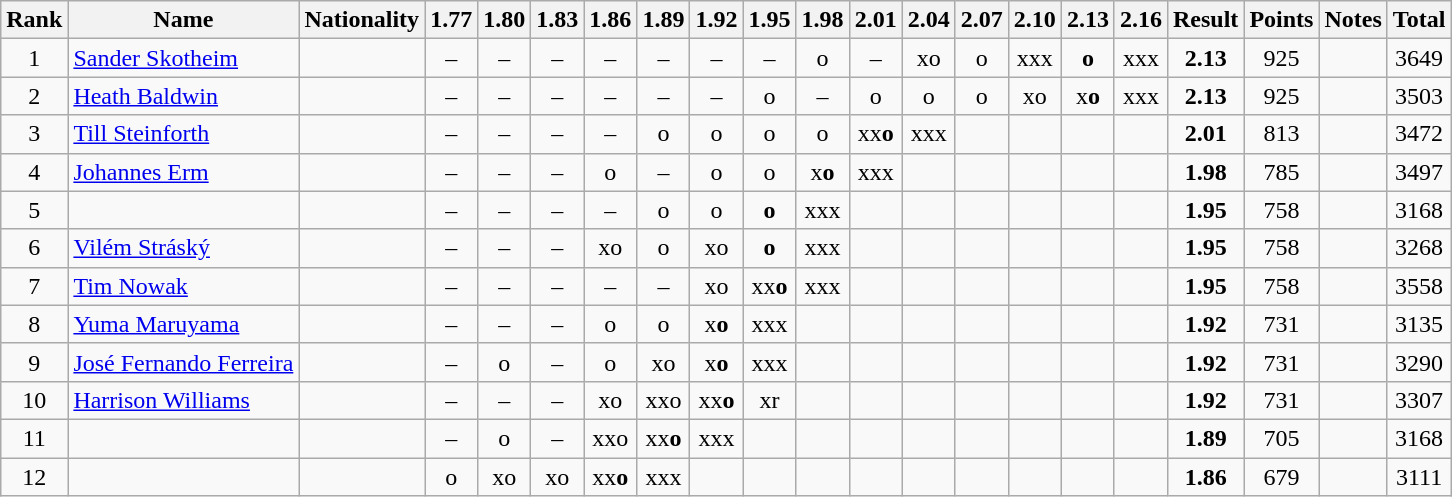<table class="wikitable sortable" style="text-align:center">
<tr>
<th>Rank</th>
<th>Name</th>
<th>Nationality</th>
<th>1.77</th>
<th>1.80</th>
<th>1.83</th>
<th>1.86</th>
<th>1.89</th>
<th>1.92</th>
<th>1.95</th>
<th>1.98</th>
<th>2.01</th>
<th>2.04</th>
<th>2.07</th>
<th>2.10</th>
<th>2.13</th>
<th>2.16</th>
<th>Result</th>
<th>Points</th>
<th>Notes</th>
<th>Total</th>
</tr>
<tr>
<td>1</td>
<td align="left"><a href='#'>Sander Skotheim</a></td>
<td align="left"></td>
<td>–</td>
<td>–</td>
<td>–</td>
<td>–</td>
<td>–</td>
<td>–</td>
<td>–</td>
<td>o</td>
<td>–</td>
<td>xo</td>
<td>o</td>
<td>xxx</td>
<td><strong>o</strong></td>
<td>xxx</td>
<td><strong>2.13</strong></td>
<td>925</td>
<td></td>
<td>3649</td>
</tr>
<tr>
<td>2</td>
<td align="left"><a href='#'>Heath Baldwin</a></td>
<td align="left"></td>
<td>–</td>
<td>–</td>
<td>–</td>
<td>–</td>
<td>–</td>
<td>–</td>
<td>o</td>
<td>–</td>
<td>o</td>
<td>o</td>
<td>o</td>
<td>xo</td>
<td>x<strong>o</strong></td>
<td>xxx</td>
<td><strong>2.13</strong></td>
<td>925</td>
<td></td>
<td>3503</td>
</tr>
<tr>
<td>3</td>
<td align="left"><a href='#'>Till Steinforth</a></td>
<td align="left"></td>
<td>–</td>
<td>–</td>
<td>–</td>
<td>–</td>
<td>o</td>
<td>o</td>
<td>o</td>
<td>o</td>
<td>xx<strong>o</strong></td>
<td>xxx</td>
<td></td>
<td></td>
<td></td>
<td></td>
<td><strong>2.01</strong></td>
<td>813</td>
<td></td>
<td>3472</td>
</tr>
<tr>
<td>4</td>
<td align="left"><a href='#'>Johannes Erm</a></td>
<td align=left></td>
<td>–</td>
<td>–</td>
<td>–</td>
<td>o</td>
<td>–</td>
<td>o</td>
<td>o</td>
<td>x<strong>o</strong></td>
<td>xxx</td>
<td></td>
<td></td>
<td></td>
<td></td>
<td></td>
<td><strong>1.98</strong></td>
<td>785</td>
<td></td>
<td>3497</td>
</tr>
<tr>
<td>5</td>
<td align="left"></td>
<td align="left"></td>
<td>–</td>
<td>–</td>
<td>–</td>
<td>–</td>
<td>o</td>
<td>o</td>
<td><strong>o</strong></td>
<td>xxx</td>
<td></td>
<td></td>
<td></td>
<td></td>
<td></td>
<td></td>
<td><strong>1.95</strong></td>
<td>758</td>
<td></td>
<td>3168</td>
</tr>
<tr>
<td>6</td>
<td align="left"><a href='#'>Vilém Stráský</a></td>
<td align=left></td>
<td>–</td>
<td>–</td>
<td>–</td>
<td>xo</td>
<td>o</td>
<td>xo</td>
<td><strong>o</strong></td>
<td>xxx</td>
<td></td>
<td></td>
<td></td>
<td></td>
<td></td>
<td></td>
<td><strong>1.95</strong></td>
<td>758</td>
<td></td>
<td>3268</td>
</tr>
<tr>
<td>7</td>
<td align="left"><a href='#'>Tim Nowak</a></td>
<td align="left"></td>
<td>–</td>
<td>–</td>
<td>–</td>
<td>–</td>
<td>–</td>
<td>xo</td>
<td>xx<strong>o</strong></td>
<td>xxx</td>
<td></td>
<td></td>
<td></td>
<td></td>
<td></td>
<td></td>
<td><strong>1.95</strong></td>
<td>758</td>
<td></td>
<td>3558</td>
</tr>
<tr>
<td>8</td>
<td align="left"><a href='#'>Yuma Maruyama</a></td>
<td align="left"></td>
<td>–</td>
<td>–</td>
<td>–</td>
<td>o</td>
<td>o</td>
<td>x<strong>o</strong></td>
<td>xxx</td>
<td></td>
<td></td>
<td></td>
<td></td>
<td></td>
<td></td>
<td></td>
<td><strong>1.92</strong></td>
<td>731</td>
<td></td>
<td>3135</td>
</tr>
<tr>
<td>9</td>
<td align="left"><a href='#'>José Fernando Ferreira</a></td>
<td align="left"></td>
<td>–</td>
<td>o</td>
<td>–</td>
<td>o</td>
<td>xo</td>
<td>x<strong>o</strong></td>
<td>xxx</td>
<td></td>
<td></td>
<td></td>
<td></td>
<td></td>
<td></td>
<td></td>
<td><strong>1.92</strong></td>
<td>731</td>
<td></td>
<td>3290</td>
</tr>
<tr>
<td>10</td>
<td align="left"><a href='#'>Harrison Williams</a></td>
<td align="left"></td>
<td>–</td>
<td>–</td>
<td>–</td>
<td>xo</td>
<td>xxo</td>
<td>xx<strong>o</strong></td>
<td>xr</td>
<td></td>
<td></td>
<td></td>
<td></td>
<td></td>
<td></td>
<td></td>
<td><strong>1.92</strong></td>
<td>731</td>
<td></td>
<td>3307</td>
</tr>
<tr>
<td>11</td>
<td align=left></td>
<td align=left></td>
<td>–</td>
<td>o</td>
<td>–</td>
<td>xxo</td>
<td>xx<strong>o</strong></td>
<td>xxx</td>
<td></td>
<td></td>
<td></td>
<td></td>
<td></td>
<td></td>
<td></td>
<td></td>
<td><strong>1.89</strong></td>
<td>705</td>
<td></td>
<td>3168</td>
</tr>
<tr>
<td>12</td>
<td align=left></td>
<td align=left></td>
<td>o</td>
<td>xo</td>
<td>xo</td>
<td>xx<strong>o</strong></td>
<td>xxx</td>
<td></td>
<td></td>
<td></td>
<td></td>
<td></td>
<td></td>
<td></td>
<td></td>
<td></td>
<td><strong>1.86</strong></td>
<td>679</td>
<td></td>
<td>3111</td>
</tr>
</table>
